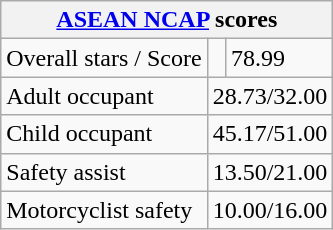<table class="wikitable">
<tr>
<th colspan="3"><a href='#'>ASEAN NCAP</a> scores</th>
</tr>
<tr>
<td>Overall stars / Score</td>
<td></td>
<td>78.99</td>
</tr>
<tr>
<td>Adult occupant</td>
<td colspan="2">28.73/32.00</td>
</tr>
<tr>
<td>Child occupant</td>
<td colspan="2">45.17/51.00</td>
</tr>
<tr>
<td>Safety assist</td>
<td colspan="2">13.50/21.00</td>
</tr>
<tr>
<td>Motorcyclist safety</td>
<td colspan="2">10.00/16.00</td>
</tr>
</table>
